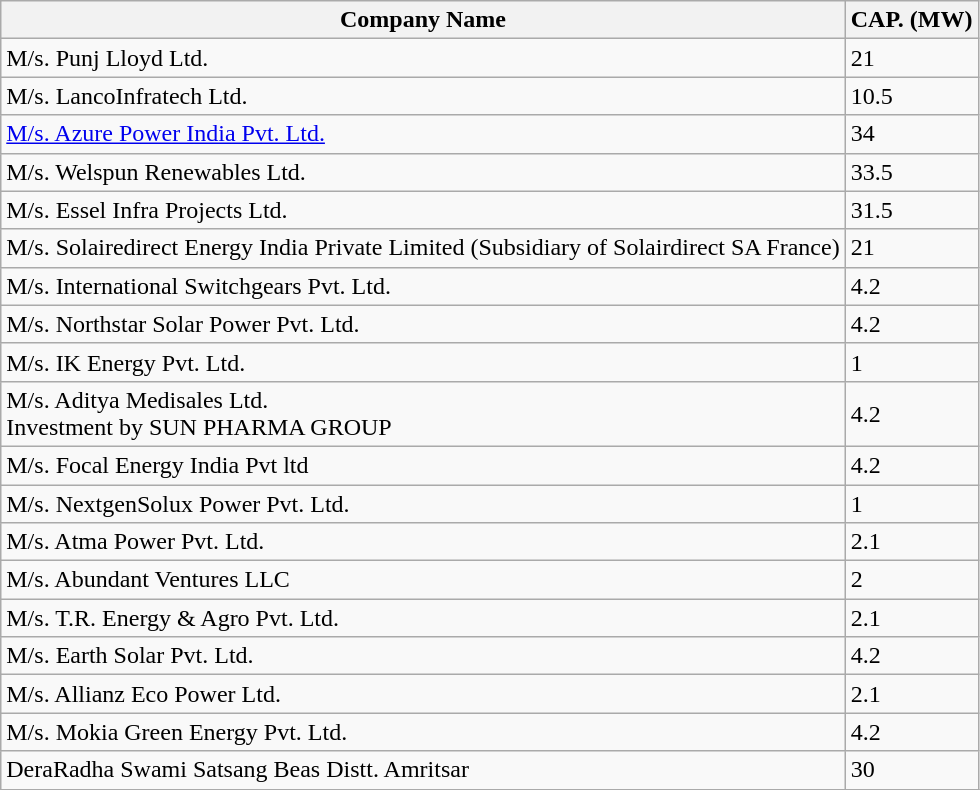<table class="wikitable">
<tr>
<th>Company Name</th>
<th>CAP. (MW)</th>
</tr>
<tr>
<td>M/s. Punj Lloyd Ltd.</td>
<td>21</td>
</tr>
<tr>
<td>M/s. LancoInfratech Ltd.</td>
<td>10.5</td>
</tr>
<tr>
<td><a href='#'>M/s. Azure Power India Pvt. Ltd.</a></td>
<td>34</td>
</tr>
<tr>
<td>M/s. Welspun Renewables Ltd.</td>
<td>33.5</td>
</tr>
<tr>
<td>M/s. Essel Infra Projects Ltd.</td>
<td>31.5</td>
</tr>
<tr>
<td>M/s. Solairedirect Energy India Private Limited (Subsidiary of Solairdirect SA France)</td>
<td>21</td>
</tr>
<tr>
<td>M/s. International Switchgears Pvt. Ltd.</td>
<td>4.2</td>
</tr>
<tr>
<td>M/s. Northstar Solar Power Pvt. Ltd.</td>
<td>4.2</td>
</tr>
<tr>
<td>M/s. IK Energy Pvt. Ltd.</td>
<td>1</td>
</tr>
<tr>
<td>M/s. Aditya Medisales Ltd.<br>Investment by 
SUN PHARMA GROUP</td>
<td>4.2</td>
</tr>
<tr>
<td>M/s. Focal Energy India Pvt ltd</td>
<td>4.2</td>
</tr>
<tr>
<td>M/s. NextgenSolux Power Pvt. Ltd.</td>
<td>1</td>
</tr>
<tr>
<td>M/s. Atma Power Pvt. Ltd.</td>
<td>2.1</td>
</tr>
<tr>
<td>M/s. Abundant Ventures LLC</td>
<td>2</td>
</tr>
<tr>
<td>M/s. T.R. Energy & Agro Pvt. Ltd.</td>
<td>2.1</td>
</tr>
<tr>
<td>M/s. Earth Solar Pvt. Ltd.</td>
<td>4.2</td>
</tr>
<tr>
<td>M/s. Allianz Eco Power Ltd.</td>
<td>2.1</td>
</tr>
<tr>
<td>M/s. Mokia Green Energy Pvt. Ltd.</td>
<td>4.2</td>
</tr>
<tr>
<td>DeraRadha Swami Satsang Beas Distt. Amritsar</td>
<td>30</td>
</tr>
<tr>
</tr>
</table>
